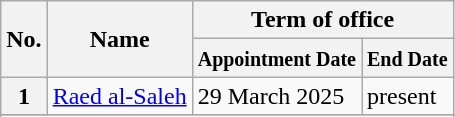<table class="wikitable">
<tr>
<th rowspan="2">No.</th>
<th rowspan="2">Name</th>
<th colspan="3">Term of office</th>
</tr>
<tr>
<th><small>Appointment Date</small></th>
<th><small>End Date</small></th>
</tr>
<tr>
<th>1</th>
<td><a href='#'>Raed al-Saleh</a></td>
<td>29 March 2025</td>
<td>present</td>
</tr>
<tr>
</tr>
<tr>
</tr>
</table>
